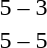<table style="text-align:center">
<tr>
<th width=200></th>
<th width=100></th>
<th width=200></th>
</tr>
<tr>
<td align=right><strong></strong></td>
<td>5 – 3</td>
<td align=left></td>
</tr>
<tr>
<td align=right><strong></strong></td>
<td>5 – 5</td>
<td align=left><strong></strong></td>
</tr>
</table>
